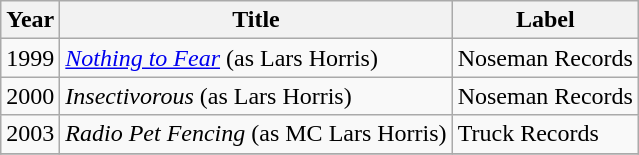<table class="wikitable">
<tr>
<th>Year</th>
<th>Title</th>
<th>Label</th>
</tr>
<tr>
<td>1999</td>
<td><em><a href='#'>Nothing to Fear</a></em> (as Lars Horris)</td>
<td>Noseman Records</td>
</tr>
<tr>
<td>2000</td>
<td><em>Insectivorous</em> (as Lars Horris)</td>
<td>Noseman Records</td>
</tr>
<tr>
<td>2003</td>
<td><em>Radio Pet Fencing</em> (as MC Lars Horris)</td>
<td>Truck Records</td>
</tr>
<tr>
</tr>
</table>
